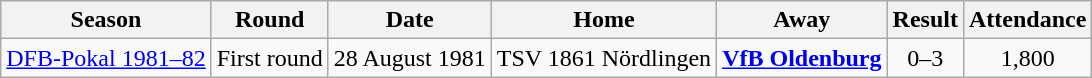<table class="wikitable">
<tr>
<th>Season</th>
<th>Round</th>
<th>Date</th>
<th>Home</th>
<th>Away</th>
<th>Result</th>
<th>Attendance</th>
</tr>
<tr align="center">
<td><a href='#'>DFB-Pokal 1981–82</a></td>
<td>First round</td>
<td>28 August 1981</td>
<td>TSV 1861 Nördlingen</td>
<td><strong><a href='#'>VfB Oldenburg</a></strong></td>
<td>0–3</td>
<td>1,800</td>
</tr>
</table>
